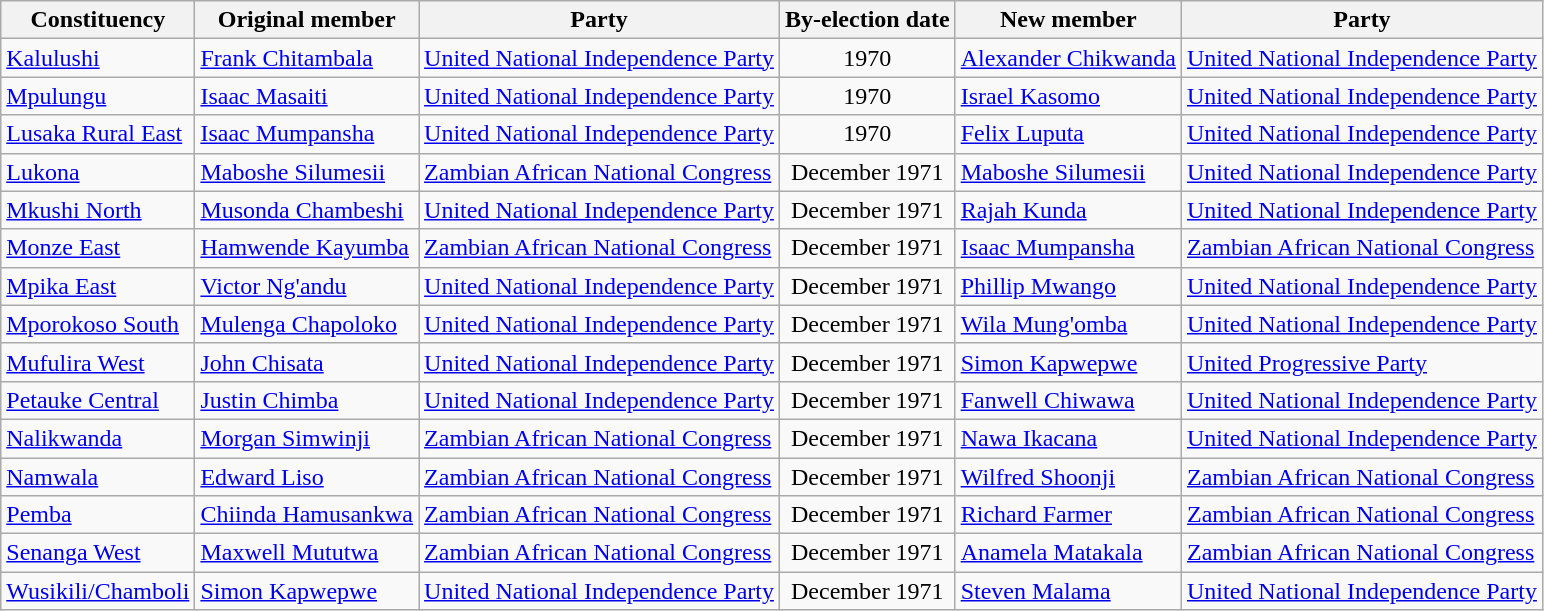<table class="wikitable sortable">
<tr>
<th>Constituency</th>
<th>Original member</th>
<th>Party</th>
<th>By-election date</th>
<th>New member</th>
<th>Party</th>
</tr>
<tr>
<td><a href='#'>Kalulushi</a></td>
<td><a href='#'>Frank Chitambala</a></td>
<td><a href='#'>United National Independence Party</a></td>
<td align=center>1970</td>
<td><a href='#'>Alexander Chikwanda</a></td>
<td><a href='#'>United National Independence Party</a></td>
</tr>
<tr>
<td><a href='#'>Mpulungu</a></td>
<td><a href='#'>Isaac Masaiti</a></td>
<td><a href='#'>United National Independence Party</a></td>
<td align=center>1970</td>
<td><a href='#'>Israel Kasomo</a></td>
<td><a href='#'>United National Independence Party</a></td>
</tr>
<tr>
<td><a href='#'>Lusaka Rural East</a></td>
<td><a href='#'>Isaac Mumpansha</a></td>
<td><a href='#'>United National Independence Party</a></td>
<td align=center>1970</td>
<td><a href='#'>Felix Luputa</a></td>
<td><a href='#'>United National Independence Party</a></td>
</tr>
<tr>
<td><a href='#'>Lukona</a></td>
<td><a href='#'>Maboshe Silumesii</a></td>
<td><a href='#'>Zambian African National Congress</a></td>
<td align=center>December 1971</td>
<td><a href='#'>Maboshe Silumesii</a></td>
<td><a href='#'>United National Independence Party</a></td>
</tr>
<tr>
<td><a href='#'>Mkushi North</a></td>
<td><a href='#'>Musonda Chambeshi</a></td>
<td><a href='#'>United National Independence Party</a></td>
<td align=center>December 1971</td>
<td><a href='#'>Rajah Kunda</a></td>
<td><a href='#'>United National Independence Party</a></td>
</tr>
<tr>
<td><a href='#'>Monze East</a></td>
<td><a href='#'>Hamwende Kayumba</a></td>
<td><a href='#'>Zambian African National Congress</a></td>
<td align=center>December 1971</td>
<td><a href='#'>Isaac Mumpansha</a></td>
<td><a href='#'>Zambian African National Congress</a></td>
</tr>
<tr>
<td><a href='#'>Mpika East</a></td>
<td><a href='#'>Victor Ng'andu</a></td>
<td><a href='#'>United National Independence Party</a></td>
<td align=center>December 1971</td>
<td><a href='#'>Phillip Mwango</a></td>
<td><a href='#'>United National Independence Party</a></td>
</tr>
<tr>
<td><a href='#'>Mporokoso South</a></td>
<td><a href='#'>Mulenga Chapoloko</a></td>
<td><a href='#'>United National Independence Party</a></td>
<td align=center>December 1971</td>
<td><a href='#'>Wila Mung'omba</a></td>
<td><a href='#'>United National Independence Party</a></td>
</tr>
<tr>
<td><a href='#'>Mufulira West</a></td>
<td><a href='#'>John Chisata</a></td>
<td><a href='#'>United National Independence Party</a></td>
<td align=center>December 1971</td>
<td><a href='#'>Simon Kapwepwe</a></td>
<td><a href='#'>United Progressive Party</a></td>
</tr>
<tr>
<td><a href='#'>Petauke Central</a></td>
<td><a href='#'>Justin Chimba</a></td>
<td><a href='#'>United National Independence Party</a></td>
<td align=center>December 1971</td>
<td><a href='#'>Fanwell Chiwawa</a></td>
<td><a href='#'>United National Independence Party</a></td>
</tr>
<tr>
<td><a href='#'>Nalikwanda</a></td>
<td><a href='#'>Morgan Simwinji</a></td>
<td><a href='#'>Zambian African National Congress</a></td>
<td align=center>December 1971</td>
<td><a href='#'>Nawa Ikacana</a></td>
<td><a href='#'>United National Independence Party</a></td>
</tr>
<tr>
<td><a href='#'>Namwala</a></td>
<td><a href='#'>Edward Liso</a></td>
<td><a href='#'>Zambian African National Congress</a></td>
<td align=center>December 1971</td>
<td><a href='#'>Wilfred Shoonji</a></td>
<td><a href='#'>Zambian African National Congress</a></td>
</tr>
<tr>
<td><a href='#'>Pemba</a></td>
<td><a href='#'>Chiinda Hamusankwa</a></td>
<td><a href='#'>Zambian African National Congress</a></td>
<td align=center>December 1971</td>
<td><a href='#'>Richard Farmer</a></td>
<td><a href='#'>Zambian African National Congress</a></td>
</tr>
<tr>
<td><a href='#'>Senanga West</a></td>
<td><a href='#'>Maxwell Mututwa</a></td>
<td><a href='#'>Zambian African National Congress</a></td>
<td align=center>December 1971</td>
<td><a href='#'>Anamela Matakala</a></td>
<td><a href='#'>Zambian African National Congress</a></td>
</tr>
<tr>
<td><a href='#'>Wusikili/Chamboli</a></td>
<td><a href='#'>Simon Kapwepwe</a></td>
<td><a href='#'>United National Independence Party</a></td>
<td align=center>December 1971</td>
<td><a href='#'>Steven Malama</a></td>
<td><a href='#'>United National Independence Party</a></td>
</tr>
</table>
